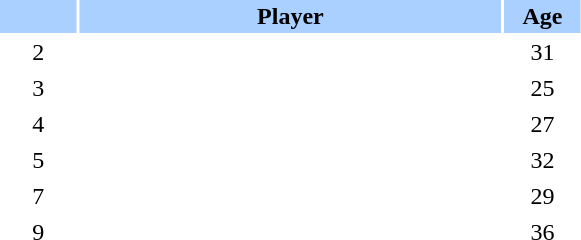<table class="sortable" border="0" cellspacing="2" cellpadding="2">
<tr style="background-color:#AAD0FF">
<th width=8%></th>
<th width=44%>Player</th>
<th width=8%>Age</th>
</tr>
<tr>
<td style="text-align: center;">2</td>
<td></td>
<td style="text-align: center;">31</td>
</tr>
<tr>
<td style="text-align: center;">3</td>
<td></td>
<td style="text-align: center;">25</td>
</tr>
<tr>
<td style="text-align: center;">4</td>
<td></td>
<td style="text-align: center;">27</td>
</tr>
<tr>
<td style="text-align: center;">5</td>
<td></td>
<td style="text-align: center;">32</td>
</tr>
<tr>
<td style="text-align: center;">7</td>
<td></td>
<td style="text-align: center;">29</td>
</tr>
<tr>
<td style="text-align: center;">9</td>
<td></td>
<td style="text-align: center;">36</td>
</tr>
</table>
